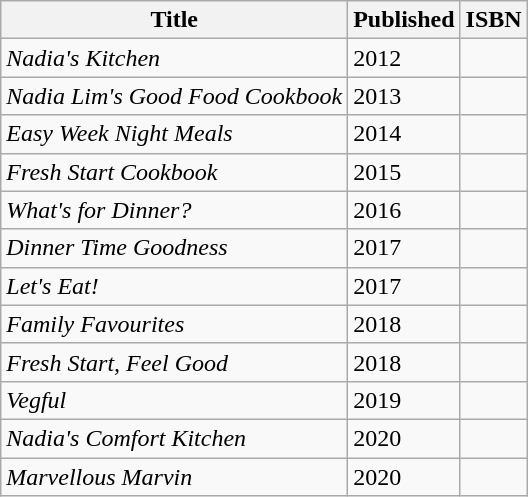<table class="wikitable">
<tr>
<th>Title</th>
<th>Published</th>
<th>ISBN</th>
</tr>
<tr>
<td><em>Nadia's Kitchen</em></td>
<td>2012</td>
<td></td>
</tr>
<tr>
<td><em>Nadia Lim's Good Food Cookbook</em></td>
<td>2013</td>
<td></td>
</tr>
<tr>
<td><em>Easy Week Night Meals</em></td>
<td>2014</td>
<td></td>
</tr>
<tr>
<td><em>Fresh Start Cookbook</em></td>
<td>2015</td>
<td></td>
</tr>
<tr>
<td><em>What's for Dinner?</em></td>
<td>2016</td>
<td></td>
</tr>
<tr>
<td><em>Dinner Time Goodness</em></td>
<td>2017</td>
<td></td>
</tr>
<tr>
<td><em>Let's Eat!</em></td>
<td>2017</td>
<td></td>
</tr>
<tr>
<td><em>Family Favourites</em></td>
<td>2018</td>
<td></td>
</tr>
<tr>
<td><em>Fresh Start, Feel Good</em></td>
<td>2018</td>
<td></td>
</tr>
<tr>
<td><em>Vegful</em></td>
<td>2019</td>
<td></td>
</tr>
<tr>
<td><em>Nadia's Comfort Kitchen</em></td>
<td>2020</td>
<td></td>
</tr>
<tr>
<td><em>Marvellous Marvin</em></td>
<td>2020</td>
<td></td>
</tr>
</table>
